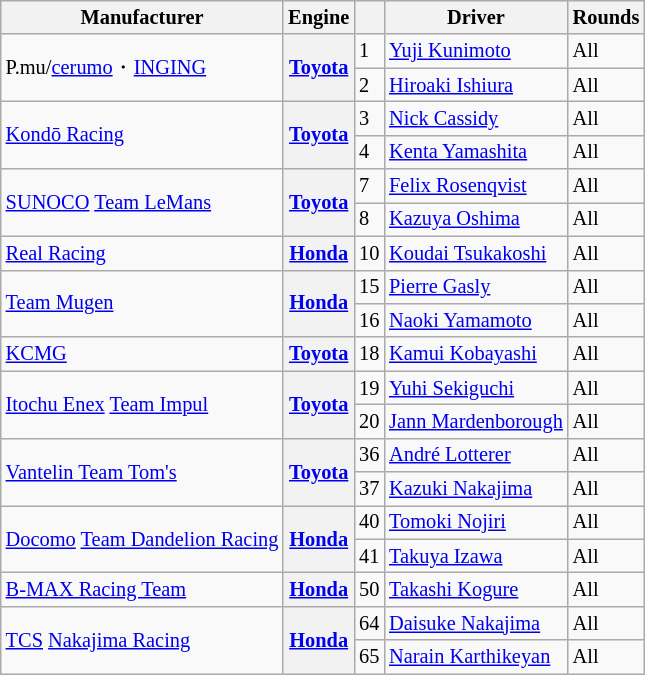<table class="wikitable" style="font-size:85%">
<tr>
<th>Manufacturer</th>
<th>Engine</th>
<th></th>
<th>Driver</th>
<th>Rounds</th>
</tr>
<tr>
<td rowspan="2"> P.mu/<a href='#'>cerumo</a>・<a href='#'>INGING</a></td>
<th rowspan="2"><a href='#'>Toyota</a></th>
<td>1</td>
<td> <a href='#'>Yuji Kunimoto</a></td>
<td>All</td>
</tr>
<tr>
<td>2</td>
<td> <a href='#'>Hiroaki Ishiura</a></td>
<td>All</td>
</tr>
<tr>
<td rowspan="2"> <a href='#'>Kondō Racing</a></td>
<th rowspan="2"><a href='#'>Toyota</a></th>
<td>3</td>
<td> <a href='#'>Nick Cassidy</a></td>
<td>All</td>
</tr>
<tr>
<td>4</td>
<td> <a href='#'>Kenta Yamashita</a></td>
<td>All</td>
</tr>
<tr>
<td rowspan="2"> <a href='#'>SUNOCO</a> <a href='#'>Team LeMans</a></td>
<th rowspan="2"><a href='#'>Toyota</a></th>
<td>7</td>
<td> <a href='#'>Felix Rosenqvist</a></td>
<td>All</td>
</tr>
<tr>
<td>8</td>
<td> <a href='#'>Kazuya Oshima</a></td>
<td>All</td>
</tr>
<tr>
<td> <a href='#'>Real Racing</a></td>
<th><a href='#'>Honda</a></th>
<td>10</td>
<td> <a href='#'>Koudai Tsukakoshi</a></td>
<td>All</td>
</tr>
<tr>
<td rowspan="2"> <a href='#'>Team Mugen</a></td>
<th rowspan="2"><a href='#'>Honda</a></th>
<td>15</td>
<td> <a href='#'>Pierre Gasly</a></td>
<td>All</td>
</tr>
<tr>
<td>16</td>
<td> <a href='#'>Naoki Yamamoto</a></td>
<td>All</td>
</tr>
<tr>
<td> <a href='#'>KCMG</a></td>
<th><a href='#'>Toyota</a></th>
<td>18</td>
<td> <a href='#'>Kamui Kobayashi</a></td>
<td>All</td>
</tr>
<tr>
<td rowspan="2"> <a href='#'>Itochu Enex</a> <a href='#'>Team Impul</a></td>
<th rowspan="2"><a href='#'>Toyota</a></th>
<td>19</td>
<td> <a href='#'>Yuhi Sekiguchi</a></td>
<td>All</td>
</tr>
<tr>
<td>20</td>
<td> <a href='#'>Jann Mardenborough</a></td>
<td>All</td>
</tr>
<tr>
<td rowspan="2"> <a href='#'>Vantelin Team Tom's</a></td>
<th rowspan="2"><a href='#'>Toyota</a></th>
<td>36</td>
<td> <a href='#'>André Lotterer</a></td>
<td>All</td>
</tr>
<tr>
<td>37</td>
<td> <a href='#'>Kazuki Nakajima</a></td>
<td>All</td>
</tr>
<tr>
<td rowspan="2"> <a href='#'>Docomo</a> <a href='#'>Team Dandelion Racing</a></td>
<th rowspan="2"><a href='#'>Honda</a></th>
<td>40</td>
<td> <a href='#'>Tomoki Nojiri</a></td>
<td>All</td>
</tr>
<tr>
<td>41</td>
<td> <a href='#'>Takuya Izawa</a></td>
<td>All</td>
</tr>
<tr>
<td>  <a href='#'>B-MAX Racing Team</a></td>
<th><a href='#'>Honda</a></th>
<td>50</td>
<td> <a href='#'>Takashi Kogure</a></td>
<td>All</td>
</tr>
<tr>
<td rowspan="2"> <a href='#'>TCS</a> <a href='#'>Nakajima Racing</a></td>
<th rowspan="2"><a href='#'>Honda</a></th>
<td>64</td>
<td> <a href='#'>Daisuke Nakajima</a></td>
<td>All</td>
</tr>
<tr>
<td>65</td>
<td> <a href='#'>Narain Karthikeyan</a></td>
<td>All</td>
</tr>
</table>
